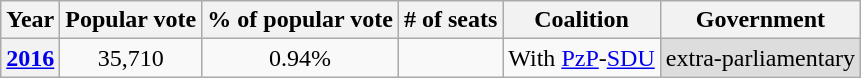<table class="wikitable" style="text-align:center">
<tr>
<th>Year</th>
<th>Popular vote</th>
<th>% of popular vote</th>
<th># of seats</th>
<th>Coalition</th>
<th>Government</th>
</tr>
<tr>
<th><a href='#'>2016</a></th>
<td>35,710</td>
<td>0.94%</td>
<td></td>
<td>With <a href='#'>PzP</a>-<a href='#'>SDU</a></td>
<td style="background:#ddd;">extra-parliamentary</td>
</tr>
</table>
